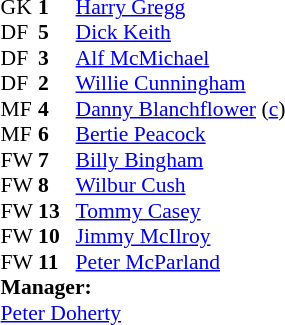<table cellspacing="0" cellpadding="0" style="font-size:90%; margin:0.2em auto;">
<tr>
<th width="25"></th>
<th width="25"></th>
</tr>
<tr>
<td>GK</td>
<td><strong>1</strong></td>
<td><a href='#'>Harry Gregg</a></td>
</tr>
<tr>
<td>DF</td>
<td><strong>5</strong></td>
<td><a href='#'>Dick Keith</a></td>
</tr>
<tr>
<td>DF</td>
<td><strong>3</strong></td>
<td><a href='#'>Alf McMichael</a></td>
</tr>
<tr>
<td>DF</td>
<td><strong>2</strong></td>
<td><a href='#'>Willie Cunningham</a></td>
</tr>
<tr>
<td>MF</td>
<td><strong>4</strong></td>
<td><a href='#'>Danny Blanchflower</a> (<a href='#'>c</a>)</td>
</tr>
<tr>
<td>MF</td>
<td><strong>6</strong></td>
<td><a href='#'>Bertie Peacock</a></td>
</tr>
<tr>
<td>FW</td>
<td><strong>7</strong></td>
<td><a href='#'>Billy Bingham</a></td>
</tr>
<tr>
<td>FW</td>
<td><strong>8</strong></td>
<td><a href='#'>Wilbur Cush</a></td>
</tr>
<tr>
<td>FW</td>
<td><strong>13</strong></td>
<td><a href='#'>Tommy Casey</a></td>
</tr>
<tr>
<td>FW</td>
<td><strong>10</strong></td>
<td><a href='#'>Jimmy McIlroy</a></td>
</tr>
<tr>
<td>FW</td>
<td><strong>11</strong></td>
<td><a href='#'>Peter McParland</a></td>
</tr>
<tr>
<td colspan=3><strong>Manager:</strong></td>
</tr>
<tr>
<td colspan=4><a href='#'>Peter Doherty</a></td>
</tr>
</table>
